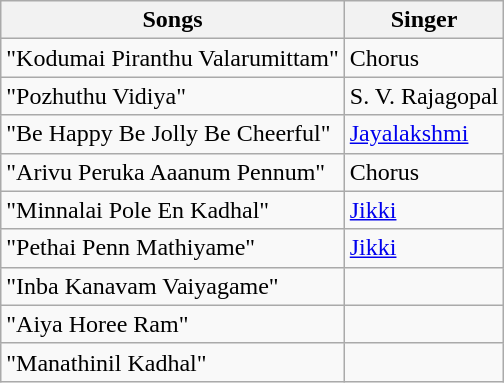<table class="wikitable">
<tr>
<th>Songs</th>
<th>Singer</th>
</tr>
<tr>
<td>"Kodumai Piranthu Valarumittam"</td>
<td>Chorus</td>
</tr>
<tr>
<td>"Pozhuthu Vidiya"</td>
<td>S. V. Rajagopal</td>
</tr>
<tr>
<td>"Be Happy Be Jolly Be Cheerful"</td>
<td><a href='#'>Jayalakshmi</a></td>
</tr>
<tr>
<td>"Arivu Peruka Aaanum Pennum"</td>
<td>Chorus</td>
</tr>
<tr>
<td>"Minnalai Pole En Kadhal"</td>
<td><a href='#'>Jikki</a></td>
</tr>
<tr>
<td>"Pethai Penn Mathiyame"</td>
<td><a href='#'>Jikki</a></td>
</tr>
<tr>
<td>"Inba Kanavam Vaiyagame"</td>
<td></td>
</tr>
<tr>
<td>"Aiya Horee Ram"</td>
<td></td>
</tr>
<tr>
<td>"Manathinil Kadhal"</td>
<td></td>
</tr>
</table>
